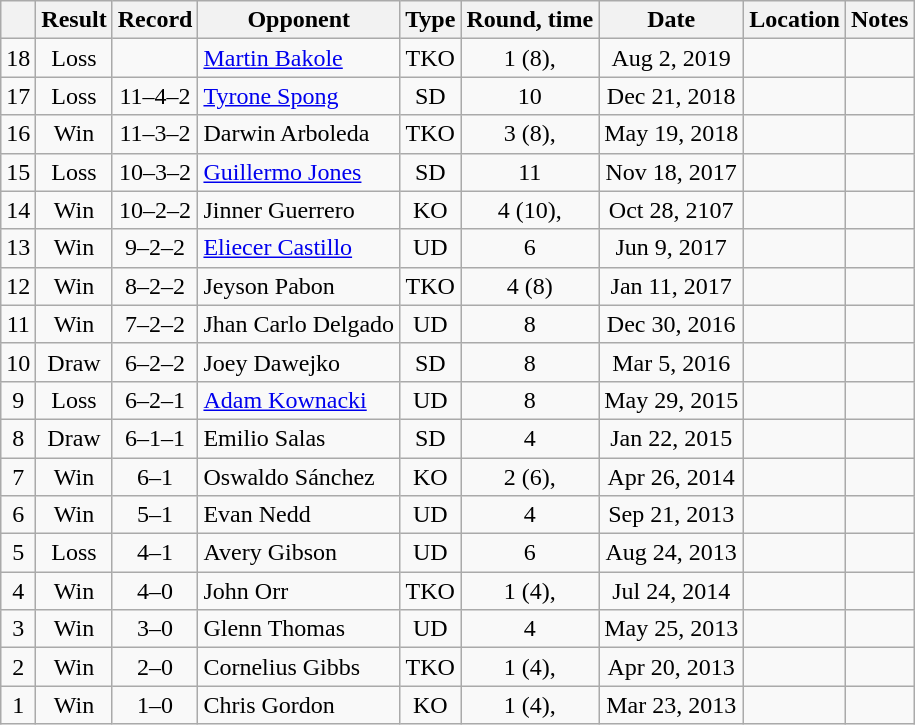<table class="wikitable" style="text-align:center">
<tr>
<th></th>
<th>Result</th>
<th>Record</th>
<th>Opponent</th>
<th>Type</th>
<th>Round, time</th>
<th>Date</th>
<th>Location</th>
<th>Notes</th>
</tr>
<tr>
<td>18</td>
<td>Loss</td>
<td></td>
<td style="text-align:left;"><a href='#'>Martin Bakole</a></td>
<td>TKO</td>
<td>1 (8), </td>
<td>Aug 2, 2019</td>
<td style="text-align:left"></td>
<td></td>
</tr>
<tr>
<td>17</td>
<td>Loss</td>
<td>11–4–2</td>
<td style="text-align:left;"><a href='#'>Tyrone Spong</a></td>
<td>SD</td>
<td>10</td>
<td>Dec 21, 2018</td>
<td style="text-align:left"></td>
<td style="text-align:left"></td>
</tr>
<tr>
<td>16</td>
<td>Win</td>
<td>11–3–2</td>
<td style="text-align:left;">Darwin Arboleda</td>
<td>TKO</td>
<td>3 (8), </td>
<td>May 19, 2018</td>
<td style="text-align:left"></td>
<td></td>
</tr>
<tr>
<td>15</td>
<td>Loss</td>
<td>10–3–2</td>
<td style="text-align:left;"><a href='#'>Guillermo Jones</a></td>
<td>SD</td>
<td>11</td>
<td>Nov 18, 2017</td>
<td style="text-align:left"></td>
<td style="text-align:left"></td>
</tr>
<tr>
<td>14</td>
<td>Win</td>
<td>10–2–2</td>
<td style="text-align:left;">Jinner Guerrero</td>
<td>KO</td>
<td>4 (10), </td>
<td>Oct 28, 2107</td>
<td style="text-align:left"></td>
<td></td>
</tr>
<tr>
<td>13</td>
<td>Win</td>
<td>9–2–2</td>
<td style="text-align:left;"><a href='#'>Eliecer Castillo</a></td>
<td>UD</td>
<td>6</td>
<td>Jun 9, 2017</td>
<td style="text-align:left"></td>
<td></td>
</tr>
<tr>
<td>12</td>
<td>Win</td>
<td>8–2–2</td>
<td style="text-align:left;">Jeyson Pabon</td>
<td>TKO</td>
<td>4 (8)</td>
<td>Jan 11, 2017</td>
<td style="text-align:left"></td>
<td></td>
</tr>
<tr>
<td>11</td>
<td>Win</td>
<td>7–2–2</td>
<td style="text-align:left;">Jhan Carlo Delgado</td>
<td>UD</td>
<td>8</td>
<td>Dec 30, 2016</td>
<td style="text-align:left"></td>
<td></td>
</tr>
<tr>
<td>10</td>
<td>Draw</td>
<td>6–2–2</td>
<td style="text-align:left;">Joey Dawejko</td>
<td>SD</td>
<td>8</td>
<td>Mar 5, 2016</td>
<td style="text-align:left"></td>
<td></td>
</tr>
<tr>
<td>9</td>
<td>Loss</td>
<td>6–2–1</td>
<td style="text-align:left;"><a href='#'>Adam Kownacki</a></td>
<td>UD</td>
<td>8</td>
<td>May 29, 2015</td>
<td style="text-align:left"></td>
<td></td>
</tr>
<tr>
<td>8</td>
<td>Draw</td>
<td>6–1–1</td>
<td style="text-align:left;">Emilio Salas</td>
<td>SD</td>
<td>4</td>
<td>Jan 22, 2015</td>
<td style="text-align:left"></td>
<td></td>
</tr>
<tr>
<td>7</td>
<td>Win</td>
<td>6–1</td>
<td style="text-align:left;">Oswaldo Sánchez</td>
<td>KO</td>
<td>2 (6), </td>
<td>Apr 26, 2014</td>
<td style="text-align:left"></td>
<td></td>
</tr>
<tr>
<td>6</td>
<td>Win</td>
<td>5–1</td>
<td style="text-align:left;">Evan Nedd</td>
<td>UD</td>
<td>4</td>
<td>Sep 21, 2013</td>
<td style="text-align:left"></td>
<td></td>
</tr>
<tr>
<td>5</td>
<td>Loss</td>
<td>4–1</td>
<td style="text-align:left;">Avery Gibson</td>
<td>UD</td>
<td>6</td>
<td>Aug 24, 2013</td>
<td style="text-align:left"></td>
<td></td>
</tr>
<tr>
<td>4</td>
<td>Win</td>
<td>4–0</td>
<td style="text-align:left;">John Orr</td>
<td>TKO</td>
<td>1 (4), </td>
<td>Jul 24, 2014</td>
<td style="text-align:left"></td>
<td></td>
</tr>
<tr>
<td>3</td>
<td>Win</td>
<td>3–0</td>
<td style="text-align:left;">Glenn Thomas</td>
<td>UD</td>
<td>4</td>
<td>May 25, 2013</td>
<td style="text-align:left"></td>
<td></td>
</tr>
<tr>
<td>2</td>
<td>Win</td>
<td>2–0</td>
<td style="text-align:left;">Cornelius Gibbs</td>
<td>TKO</td>
<td>1 (4), </td>
<td>Apr 20, 2013</td>
<td style="text-align:left"></td>
<td></td>
</tr>
<tr>
<td>1</td>
<td>Win</td>
<td>1–0</td>
<td style="text-align:left;">Chris Gordon</td>
<td>KO</td>
<td>1 (4), </td>
<td>Mar 23, 2013</td>
<td style="text-align:left"></td>
<td></td>
</tr>
</table>
